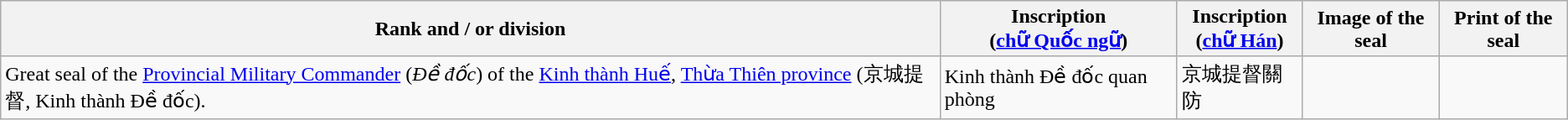<table class="wikitable">
<tr>
<th>Rank and / or division</th>
<th>Inscription<br>(<a href='#'>chữ Quốc ngữ</a>)</th>
<th>Inscription<br>(<a href='#'>chữ Hán</a>)</th>
<th>Image of the seal</th>
<th>Print of the seal</th>
</tr>
<tr>
<td>Great seal of the <a href='#'>Provincial Military Commander</a> (<em>Đề đốc</em>) of the <a href='#'>Kinh thành Huế</a>, <a href='#'>Thừa Thiên province</a> (京城提督, Kinh thành Đề đốc).</td>
<td>Kinh thành Đề đốc quan phòng</td>
<td>京城提督關防</td>
<td></td>
<td></td>
</tr>
</table>
